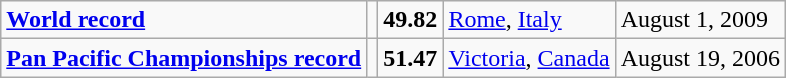<table class="wikitable">
<tr>
<td><strong><a href='#'>World record</a></strong></td>
<td></td>
<td><strong>49.82</strong></td>
<td><a href='#'>Rome</a>, <a href='#'>Italy</a></td>
<td>August 1, 2009</td>
</tr>
<tr>
<td><strong><a href='#'>Pan Pacific Championships record</a></strong></td>
<td></td>
<td><strong>51.47</strong></td>
<td><a href='#'>Victoria</a>, <a href='#'>Canada</a></td>
<td>August 19, 2006</td>
</tr>
</table>
